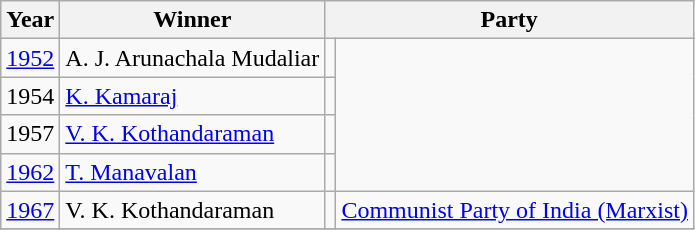<table class="wikitable sortable">
<tr>
<th>Year</th>
<th>Winner</th>
<th colspan="2">Party</th>
</tr>
<tr>
<td><a href='#'>1952</a></td>
<td>A. J. Arunachala Mudaliar</td>
<td></td>
</tr>
<tr>
<td>1954</td>
<td><a href='#'>K. Kamaraj</a></td>
<td></td>
</tr>
<tr>
<td>1957</td>
<td><a href='#'>V. K. Kothandaraman</a></td>
<td></td>
</tr>
<tr>
<td><a href='#'>1962</a></td>
<td><a href='#'>T. Manavalan</a></td>
<td></td>
</tr>
<tr>
<td><a href='#'>1967</a></td>
<td>V. K. Kothandaraman</td>
<td></td>
<td><a href='#'>Communist Party of India (Marxist)</a></td>
</tr>
<tr>
</tr>
</table>
